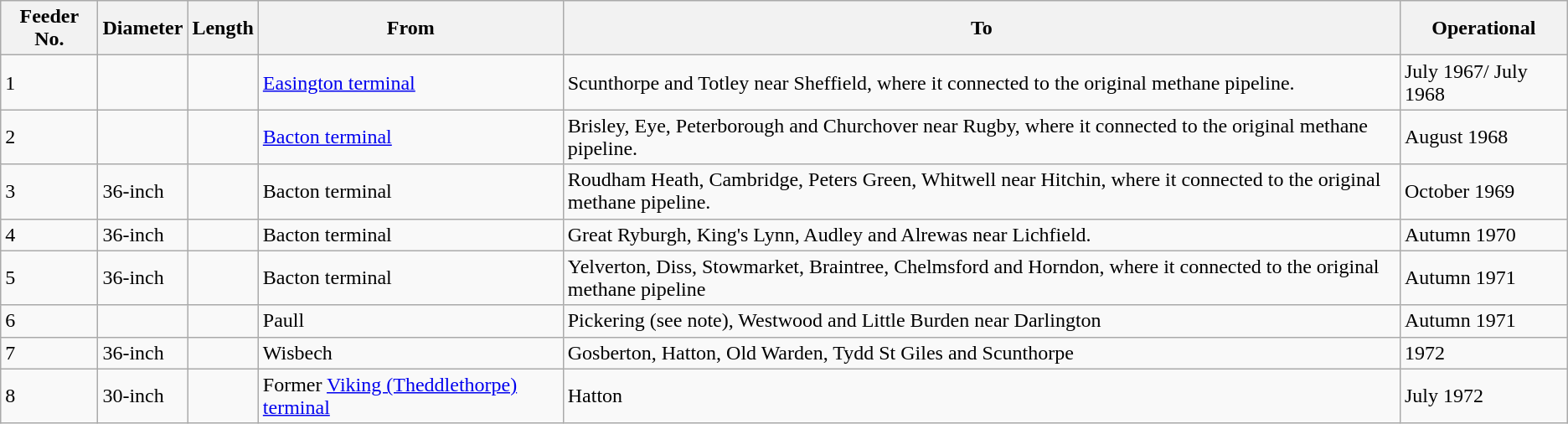<table class="wikitable">
<tr>
<th>Feeder No.</th>
<th>Diameter</th>
<th>Length</th>
<th>From</th>
<th>To</th>
<th>Operational</th>
</tr>
<tr>
<td>1</td>
<td></td>
<td></td>
<td><a href='#'>Easington terminal</a></td>
<td>Scunthorpe and Totley near Sheffield, where it connected to the original methane pipeline.</td>
<td>July 1967/ July 1968</td>
</tr>
<tr>
<td>2</td>
<td></td>
<td></td>
<td><a href='#'>Bacton terminal</a></td>
<td>Brisley, Eye, Peterborough and Churchover near Rugby, where it connected to the original methane pipeline.</td>
<td>August 1968</td>
</tr>
<tr>
<td>3</td>
<td>36-inch</td>
<td></td>
<td>Bacton terminal</td>
<td>Roudham Heath, Cambridge, Peters Green, Whitwell near Hitchin, where it connected to the original methane pipeline.</td>
<td>October 1969</td>
</tr>
<tr>
<td>4</td>
<td>36-inch</td>
<td></td>
<td>Bacton terminal</td>
<td>Great Ryburgh, King's Lynn, Audley and Alrewas near Lichfield.</td>
<td>Autumn 1970</td>
</tr>
<tr>
<td>5</td>
<td>36-inch</td>
<td></td>
<td>Bacton terminal</td>
<td>Yelverton, Diss, Stowmarket, Braintree, Chelmsford and Horndon, where it connected to the original methane pipeline</td>
<td>Autumn 1971</td>
</tr>
<tr>
<td>6</td>
<td></td>
<td></td>
<td>Paull</td>
<td>Pickering (see note), Westwood and Little Burden near Darlington</td>
<td>Autumn 1971</td>
</tr>
<tr>
<td>7</td>
<td>36-inch</td>
<td></td>
<td>Wisbech</td>
<td>Gosberton, Hatton, Old Warden, Tydd St Giles and Scunthorpe</td>
<td>1972</td>
</tr>
<tr>
<td>8</td>
<td>30-inch</td>
<td></td>
<td>Former <a href='#'>Viking (Theddlethorpe) terminal</a></td>
<td>Hatton</td>
<td>July 1972</td>
</tr>
</table>
